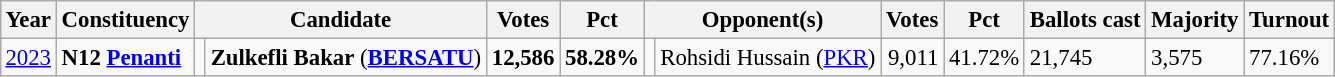<table class="wikitable" style="margin:0.5em ; font-size:95%">
<tr>
<th>Year</th>
<th>Constituency</th>
<th colspan="2">Candidate</th>
<th>Votes</th>
<th>Pct</th>
<th colspan="2">Opponent(s)</th>
<th>Votes</th>
<th>Pct</th>
<th>Ballots cast</th>
<th>Majority</th>
<th>Turnout</th>
</tr>
<tr>
<td><a href='#'>2023</a></td>
<td><strong>N12 <a href='#'>Penanti</a></strong></td>
<td bgcolor=></td>
<td><strong>Zulkefli Bakar</strong> (<a href='#'><strong>BERSATU</strong></a>)</td>
<td align=right><strong>12,586</strong></td>
<td><strong>58.28%</strong></td>
<td></td>
<td>Rohsidi Hussain (<a href='#'>PKR</a>)</td>
<td align=right>9,011</td>
<td>41.72%</td>
<td>21,745</td>
<td>3,575</td>
<td>77.16%</td>
</tr>
</table>
